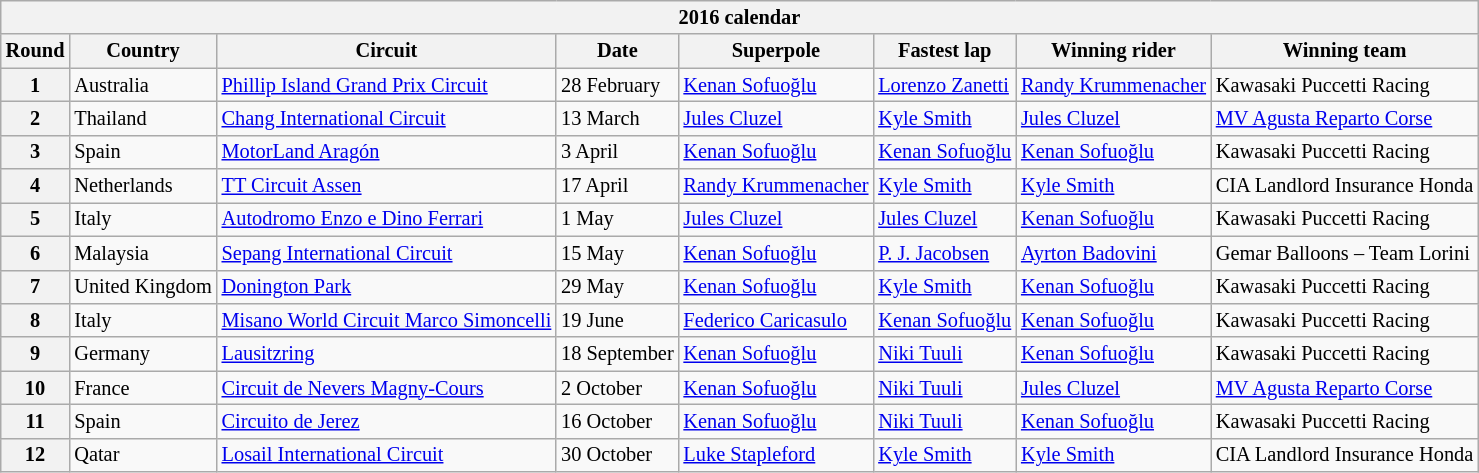<table class="wikitable" style="font-size: 85%">
<tr>
<th colspan=10>2016 calendar</th>
</tr>
<tr>
<th>Round</th>
<th>Country</th>
<th>Circuit</th>
<th>Date</th>
<th>Superpole</th>
<th>Fastest lap</th>
<th>Winning rider</th>
<th>Winning team<br></th>
</tr>
<tr>
<th>1</th>
<td> Australia</td>
<td><a href='#'>Phillip Island Grand Prix Circuit</a></td>
<td>28 February</td>
<td> <a href='#'>Kenan Sofuoğlu</a></td>
<td> <a href='#'>Lorenzo Zanetti</a></td>
<td> <a href='#'>Randy Krummenacher</a></td>
<td>Kawasaki Puccetti Racing</td>
</tr>
<tr>
<th>2</th>
<td> Thailand</td>
<td><a href='#'>Chang International Circuit</a></td>
<td>13 March</td>
<td> <a href='#'>Jules Cluzel</a></td>
<td> <a href='#'>Kyle Smith</a></td>
<td> <a href='#'>Jules Cluzel</a></td>
<td><a href='#'>MV Agusta Reparto Corse</a></td>
</tr>
<tr>
<th>3</th>
<td> Spain</td>
<td><a href='#'>MotorLand Aragón</a></td>
<td>3 April</td>
<td> <a href='#'>Kenan Sofuoğlu</a></td>
<td> <a href='#'>Kenan Sofuoğlu</a></td>
<td> <a href='#'>Kenan Sofuoğlu</a></td>
<td>Kawasaki Puccetti Racing</td>
</tr>
<tr>
<th>4</th>
<td> Netherlands</td>
<td><a href='#'>TT Circuit Assen</a></td>
<td>17 April</td>
<td> <a href='#'>Randy Krummenacher</a></td>
<td> <a href='#'>Kyle Smith</a></td>
<td> <a href='#'>Kyle Smith</a></td>
<td>CIA Landlord Insurance Honda</td>
</tr>
<tr>
<th>5</th>
<td> Italy</td>
<td><a href='#'>Autodromo Enzo e Dino Ferrari</a></td>
<td>1 May</td>
<td> <a href='#'>Jules Cluzel</a></td>
<td> <a href='#'>Jules Cluzel</a></td>
<td> <a href='#'>Kenan Sofuoğlu</a></td>
<td>Kawasaki Puccetti Racing</td>
</tr>
<tr>
<th>6</th>
<td> Malaysia</td>
<td><a href='#'>Sepang International Circuit</a></td>
<td>15 May</td>
<td> <a href='#'>Kenan Sofuoğlu</a></td>
<td> <a href='#'>P. J. Jacobsen</a></td>
<td> <a href='#'>Ayrton Badovini</a></td>
<td>Gemar Balloons – Team Lorini</td>
</tr>
<tr>
<th>7</th>
<td> United Kingdom</td>
<td><a href='#'>Donington Park</a></td>
<td>29 May</td>
<td> <a href='#'>Kenan Sofuoğlu</a></td>
<td> <a href='#'>Kyle Smith</a></td>
<td> <a href='#'>Kenan Sofuoğlu</a></td>
<td>Kawasaki Puccetti Racing</td>
</tr>
<tr>
<th>8</th>
<td> Italy</td>
<td><a href='#'>Misano World Circuit Marco Simoncelli</a></td>
<td>19 June</td>
<td> <a href='#'>Federico Caricasulo</a></td>
<td> <a href='#'>Kenan Sofuoğlu</a></td>
<td> <a href='#'>Kenan Sofuoğlu</a></td>
<td>Kawasaki Puccetti Racing</td>
</tr>
<tr>
<th>9</th>
<td> Germany</td>
<td><a href='#'>Lausitzring</a></td>
<td>18 September</td>
<td> <a href='#'>Kenan Sofuoğlu</a></td>
<td> <a href='#'>Niki Tuuli</a></td>
<td> <a href='#'>Kenan Sofuoğlu</a></td>
<td>Kawasaki Puccetti Racing</td>
</tr>
<tr>
<th>10</th>
<td> France</td>
<td><a href='#'>Circuit de Nevers Magny-Cours</a></td>
<td>2 October</td>
<td> <a href='#'>Kenan Sofuoğlu</a></td>
<td> <a href='#'>Niki Tuuli</a></td>
<td> <a href='#'>Jules Cluzel</a></td>
<td><a href='#'>MV Agusta Reparto Corse</a></td>
</tr>
<tr>
<th>11</th>
<td> Spain</td>
<td><a href='#'>Circuito de Jerez</a></td>
<td>16 October</td>
<td> <a href='#'>Kenan Sofuoğlu</a></td>
<td> <a href='#'>Niki Tuuli</a></td>
<td> <a href='#'>Kenan Sofuoğlu</a></td>
<td>Kawasaki Puccetti Racing</td>
</tr>
<tr>
<th>12</th>
<td> Qatar</td>
<td><a href='#'>Losail International Circuit</a></td>
<td>30 October</td>
<td> <a href='#'>Luke Stapleford</a></td>
<td> <a href='#'>Kyle Smith</a></td>
<td> <a href='#'>Kyle Smith</a></td>
<td>CIA Landlord Insurance Honda</td>
</tr>
</table>
